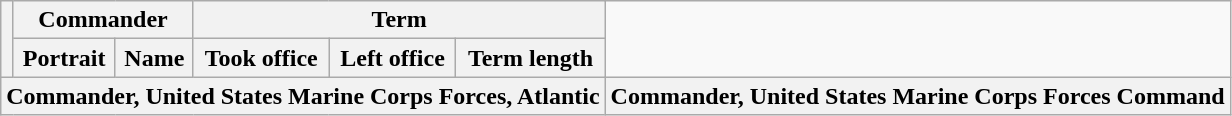<table class="wikitable sortable">
<tr>
<th rowspan=2></th>
<th colspan=2>Commander</th>
<th colspan=3>Term</th>
</tr>
<tr>
<th>Portrait</th>
<th>Name</th>
<th>Took office</th>
<th>Left office</th>
<th>Term length</th>
</tr>
<tr>
<th colspan=7 align=center><strong>Commander, United States Marine Corps Forces, Atlantic</strong><br>





</th>
<th colspan=7 align=center><strong>Commander, United States Marine Corps Forces Command</strong><br>














</th>
</tr>
</table>
